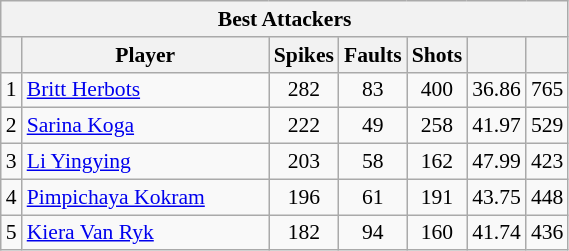<table class="wikitable sortable" style=font-size:90%>
<tr>
<th colspan=7>Best Attackers</th>
</tr>
<tr>
<th></th>
<th width=158>Player</th>
<th width=20>Spikes</th>
<th width=20>Faults</th>
<th width=20>Shots</th>
<th width=20></th>
<th width=20></th>
</tr>
<tr>
<td>1</td>
<td> <a href='#'>Britt Herbots</a></td>
<td align=center>282</td>
<td align=center>83</td>
<td align=center>400</td>
<td align=center>36.86</td>
<td align=center>765</td>
</tr>
<tr>
<td>2</td>
<td> <a href='#'>Sarina Koga</a></td>
<td align=center>222</td>
<td align=center>49</td>
<td align=center>258</td>
<td align=center>41.97</td>
<td align=center>529</td>
</tr>
<tr>
<td>3</td>
<td> <a href='#'>Li Yingying</a></td>
<td align=center>203</td>
<td align=center>58</td>
<td align=center>162</td>
<td align=center>47.99</td>
<td align=center>423</td>
</tr>
<tr>
<td>4</td>
<td> <a href='#'>Pimpichaya Kokram</a></td>
<td align=center>196</td>
<td align=center>61</td>
<td align=center>191</td>
<td align=center>43.75</td>
<td align=center>448</td>
</tr>
<tr>
<td>5</td>
<td> <a href='#'>Kiera Van Ryk</a></td>
<td align=center>182</td>
<td align=center>94</td>
<td align=center>160</td>
<td align=center>41.74</td>
<td align=center>436</td>
</tr>
</table>
